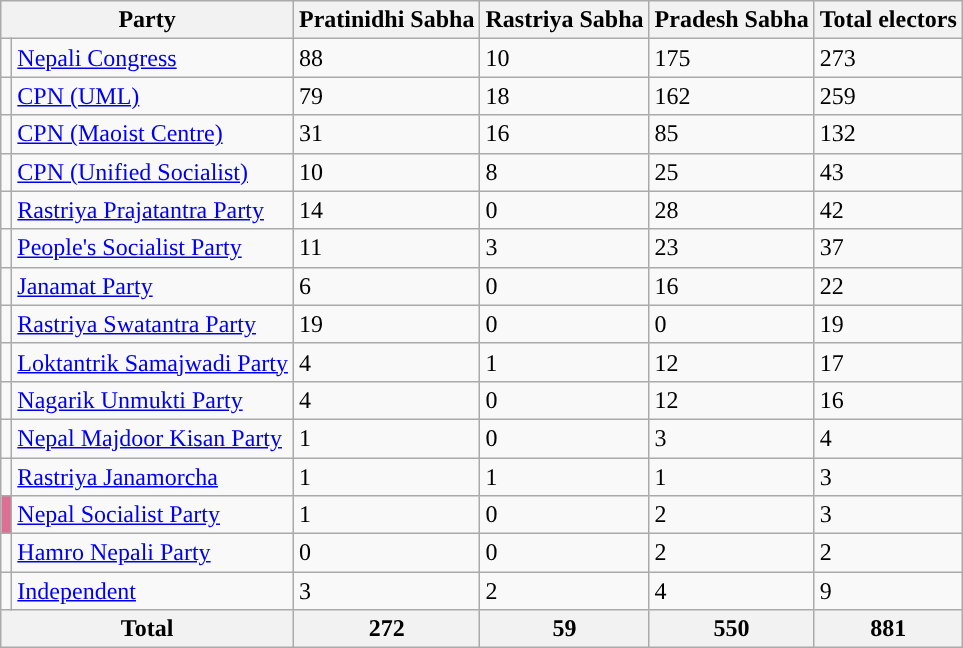<table class="wikitable">
<tr>
<th colspan="2">Party</th>
<th>Pratinidhi Sabha</th>
<th>Rastriya Sabha</th>
<th>Pradesh Sabha</th>
<th>Total electors</th>
</tr>
<tr>
<td><br></td>
<td><a href='#'>Nepali Congress</a></td>
<td>88</td>
<td>10</td>
<td>175</td>
<td>273</td>
</tr>
<tr>
<td><br></td>
<td><a href='#'>CPN (UML)</a></td>
<td>79</td>
<td>18</td>
<td>162</td>
<td>259</td>
</tr>
<tr>
<td><br></td>
<td><a href='#'>CPN (Maoist Centre)</a></td>
<td>31</td>
<td>16</td>
<td>85</td>
<td>132</td>
</tr>
<tr>
<td><br></td>
<td><a href='#'>CPN (Unified Socialist)</a></td>
<td>10</td>
<td>8</td>
<td>25</td>
<td>43</td>
</tr>
<tr>
<td><br></td>
<td><a href='#'>Rastriya Prajatantra Party</a></td>
<td>14</td>
<td>0</td>
<td>28</td>
<td>42</td>
</tr>
<tr>
<td><br></td>
<td><a href='#'>People's Socialist Party</a></td>
<td>11</td>
<td>3</td>
<td>23</td>
<td>37</td>
</tr>
<tr>
<td><br></td>
<td><a href='#'>Janamat Party</a></td>
<td>6</td>
<td>0</td>
<td>16</td>
<td>22</td>
</tr>
<tr>
<td><br></td>
<td><a href='#'>Rastriya Swatantra Party</a></td>
<td>19</td>
<td>0</td>
<td>0</td>
<td>19</td>
</tr>
<tr>
<td><br></td>
<td><a href='#'>Loktantrik Samajwadi Party</a></td>
<td>4</td>
<td>1</td>
<td>12</td>
<td>17</td>
</tr>
<tr>
<td><br></td>
<td><a href='#'>Nagarik Unmukti Party</a></td>
<td>4</td>
<td>0</td>
<td>12</td>
<td>16</td>
</tr>
<tr>
<td><br></td>
<td><a href='#'>Nepal Majdoor Kisan Party</a></td>
<td>1</td>
<td>0</td>
<td>3</td>
<td>4</td>
</tr>
<tr>
<td><br></td>
<td><a href='#'>Rastriya Janamorcha</a></td>
<td>1</td>
<td>1</td>
<td>1</td>
<td>3</td>
</tr>
<tr>
<td bgcolor="palevioletred"></td>
<td><a href='#'>Nepal Socialist Party</a></td>
<td>1</td>
<td>0</td>
<td>2</td>
<td>3</td>
</tr>
<tr>
<td><br></td>
<td><a href='#'>Hamro Nepali Party</a></td>
<td>0</td>
<td>0</td>
<td>2</td>
<td>2</td>
</tr>
<tr>
<td><br></td>
<td><a href='#'>Independent</a></td>
<td>3</td>
<td>2</td>
<td>4</td>
<td>9</td>
</tr>
<tr>
<th colspan="2">Total</th>
<th>272</th>
<th>59</th>
<th>550</th>
<th>881</th>
</tr>
</table>
